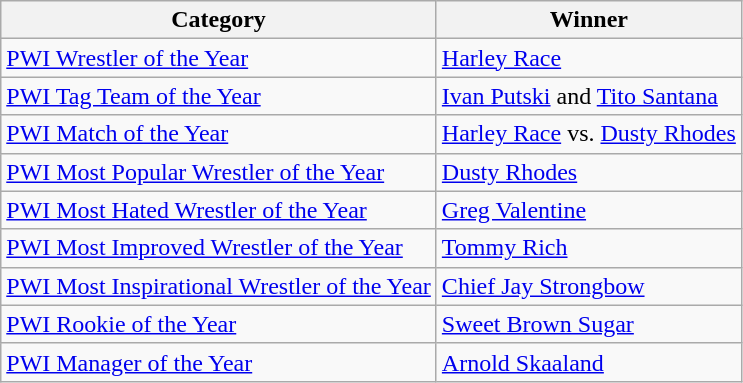<table class="wikitable">
<tr>
<th>Category</th>
<th>Winner</th>
</tr>
<tr>
<td><a href='#'>PWI Wrestler of the Year</a></td>
<td><a href='#'>Harley Race</a></td>
</tr>
<tr>
<td><a href='#'>PWI Tag Team of the Year</a></td>
<td><a href='#'>Ivan Putski</a> and <a href='#'>Tito Santana</a></td>
</tr>
<tr>
<td><a href='#'>PWI Match of the Year</a></td>
<td><a href='#'>Harley Race</a> vs. <a href='#'>Dusty Rhodes</a></td>
</tr>
<tr>
<td><a href='#'>PWI Most Popular Wrestler of the Year</a></td>
<td><a href='#'>Dusty Rhodes</a></td>
</tr>
<tr>
<td><a href='#'>PWI Most Hated Wrestler of the Year</a></td>
<td><a href='#'>Greg Valentine</a></td>
</tr>
<tr>
<td><a href='#'>PWI Most Improved Wrestler of the Year</a></td>
<td><a href='#'>Tommy Rich</a></td>
</tr>
<tr>
<td><a href='#'>PWI Most Inspirational Wrestler of the Year</a></td>
<td><a href='#'>Chief Jay Strongbow</a></td>
</tr>
<tr>
<td><a href='#'>PWI Rookie of the Year</a></td>
<td><a href='#'>Sweet Brown Sugar</a></td>
</tr>
<tr>
<td><a href='#'>PWI Manager of the Year</a></td>
<td><a href='#'>Arnold Skaaland</a></td>
</tr>
</table>
